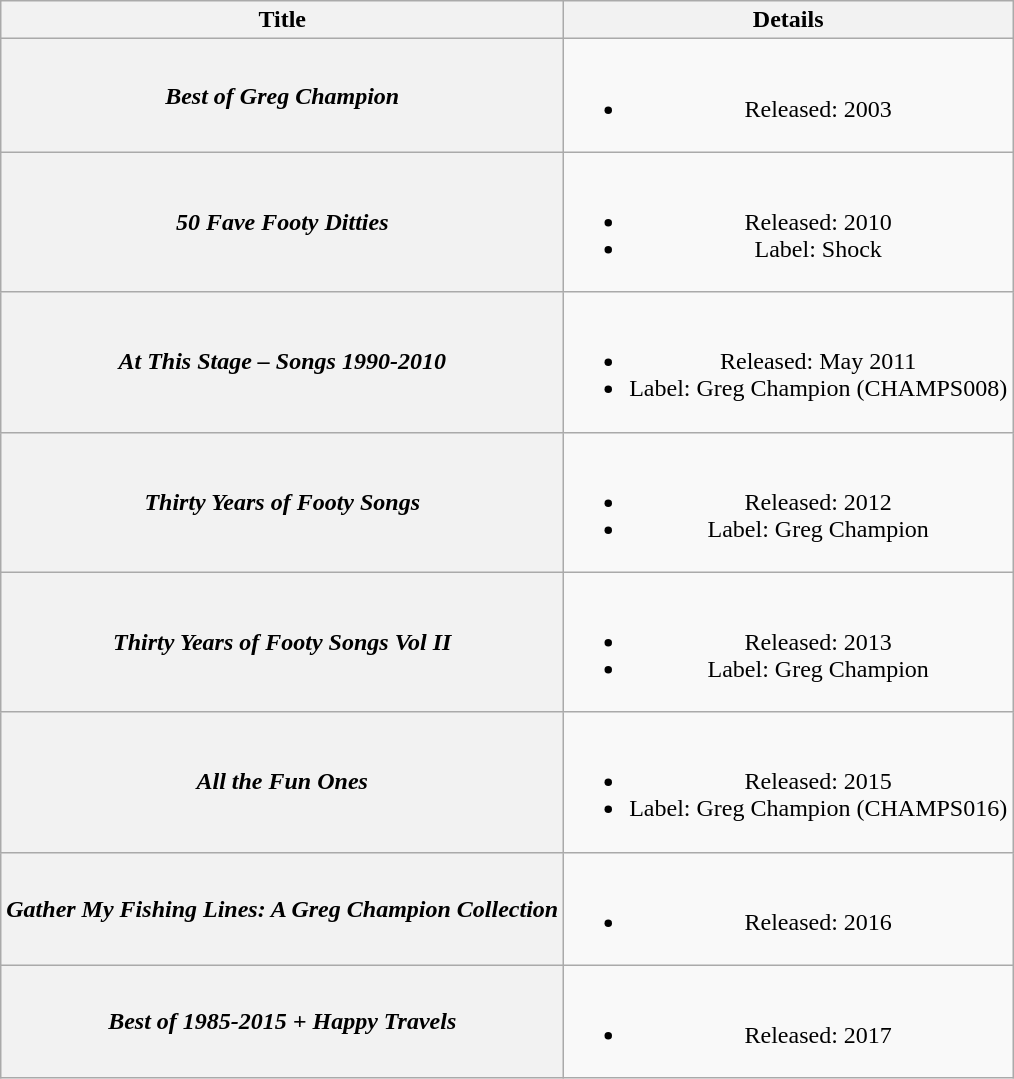<table class="wikitable plainrowheaders" style="text-align:center;" border="1">
<tr>
<th scope="col">Title</th>
<th scope="col">Details</th>
</tr>
<tr>
<th scope="row"><em>Best of Greg Champion</em></th>
<td><br><ul><li>Released: 2003</li></ul></td>
</tr>
<tr>
<th scope="row"><em>50 Fave Footy Ditties</em></th>
<td><br><ul><li>Released: 2010</li><li>Label: Shock</li></ul></td>
</tr>
<tr>
<th scope="row"><em>At This Stage – Songs 1990-2010 </em></th>
<td><br><ul><li>Released: May 2011</li><li>Label: Greg Champion (CHAMPS008)</li></ul></td>
</tr>
<tr>
<th scope="row"><em>Thirty Years of Footy Songs </em></th>
<td><br><ul><li>Released: 2012</li><li>Label: Greg Champion</li></ul></td>
</tr>
<tr>
<th scope="row"><em>Thirty Years of Footy Songs Vol II</em></th>
<td><br><ul><li>Released: 2013</li><li>Label: Greg Champion</li></ul></td>
</tr>
<tr>
<th scope="row"><em>All the Fun Ones</em></th>
<td><br><ul><li>Released: 2015</li><li>Label: Greg Champion (CHAMPS016)</li></ul></td>
</tr>
<tr>
<th scope="row"><em>Gather My Fishing Lines: A Greg Champion Collection</em></th>
<td><br><ul><li>Released: 2016</li></ul></td>
</tr>
<tr>
<th scope="row"><em>Best of 1985-2015 + Happy Travels</em></th>
<td><br><ul><li>Released: 2017</li></ul></td>
</tr>
</table>
